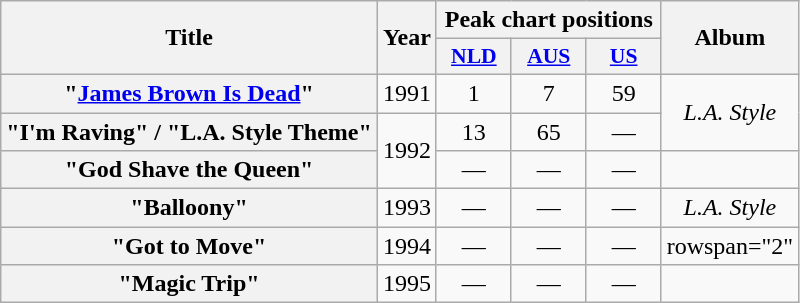<table class="wikitable plainrowheaders" style="text-align:center;">
<tr>
<th scope="col" rowspan="2">Title</th>
<th scope="col" rowspan="2">Year</th>
<th scope="col" colspan="3">Peak chart positions</th>
<th scope="col" rowspan="2">Album</th>
</tr>
<tr>
<th scope="col" style="width:3em;font-size:90%;"><a href='#'>NLD</a><br></th>
<th scope="col" style="width:3em;font-size:90%;"><a href='#'>AUS</a><br></th>
<th scope="col" style="width:3em;font-size:90%;"><a href='#'>US</a><br></th>
</tr>
<tr>
<th scope="row">"<a href='#'>James Brown Is Dead</a>"</th>
<td>1991</td>
<td>1</td>
<td>7</td>
<td>59</td>
<td rowspan="2"><em>L.A. Style</em></td>
</tr>
<tr>
<th scope="row">"I'm Raving" / "L.A. Style Theme"</th>
<td rowspan="2">1992</td>
<td>13</td>
<td>65</td>
<td>—</td>
</tr>
<tr>
<th scope="row">"God Shave the Queen"</th>
<td>—</td>
<td>—</td>
<td>—</td>
<td></td>
</tr>
<tr>
<th scope="row">"Balloony"</th>
<td>1993</td>
<td>—</td>
<td>—</td>
<td>—</td>
<td><em>L.A. Style</em></td>
</tr>
<tr>
<th scope="row">"Got to Move"</th>
<td>1994</td>
<td>—</td>
<td>—</td>
<td>—</td>
<td>rowspan="2" </td>
</tr>
<tr>
<th scope="row">"Magic Trip"</th>
<td>1995</td>
<td>—</td>
<td>—</td>
<td>—</td>
</tr>
</table>
